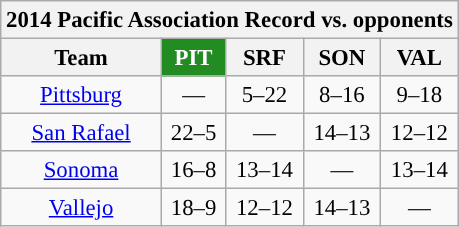<table class="wikitable" style="font-size:95%; text-align:center;">
<tr>
<th colspan=5>2014 Pacific Association Record vs. opponents</th>
</tr>
<tr>
<th style="width:100px;">Team</th>
<th colspan="1" style="background:ForestGreen; color:white;">PIT</th>
<th>SRF</th>
<th>SON</th>
<th>VAL</th>
</tr>
<tr>
<td><a href='#'>Pittsburg</a></td>
<td>—</td>
<td>5–22</td>
<td>8–16</td>
<td>9–18</td>
</tr>
<tr>
<td><a href='#'>San Rafael</a></td>
<td>22–5</td>
<td>—</td>
<td>14–13</td>
<td>12–12</td>
</tr>
<tr>
<td><a href='#'>Sonoma</a></td>
<td>16–8</td>
<td>13–14</td>
<td>—</td>
<td>13–14</td>
</tr>
<tr>
<td><a href='#'>Vallejo</a></td>
<td>18–9</td>
<td>12–12</td>
<td>14–13</td>
<td>—</td>
</tr>
</table>
